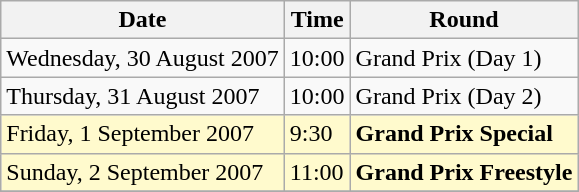<table class="wikitable">
<tr>
<th>Date</th>
<th>Time</th>
<th>Round</th>
</tr>
<tr>
<td>Wednesday, 30 August 2007</td>
<td>10:00</td>
<td>Grand Prix (Day 1)</td>
</tr>
<tr>
<td>Thursday, 31 August 2007</td>
<td>10:00</td>
<td>Grand Prix (Day 2)</td>
</tr>
<tr>
<td style=background:lemonchiffon>Friday, 1 September 2007</td>
<td style=background:lemonchiffon>9:30</td>
<td style=background:lemonchiffon><strong>Grand Prix Special</strong></td>
</tr>
<tr>
<td style=background:lemonchiffon>Sunday, 2 September 2007</td>
<td style=background:lemonchiffon>11:00</td>
<td style=background:lemonchiffon><strong>Grand Prix Freestyle</strong></td>
</tr>
<tr>
</tr>
</table>
